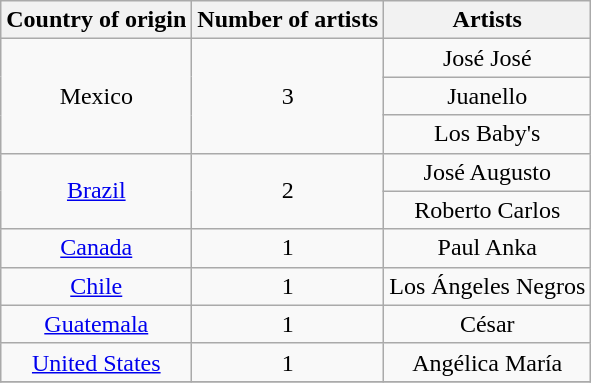<table class="wikitable">
<tr>
<th>Country of origin</th>
<th>Number of artists</th>
<th>Artists</th>
</tr>
<tr>
<td align="center" rowspan="3">Mexico</td>
<td align="center" rowspan="3">3</td>
<td align="center">José José</td>
</tr>
<tr>
<td align="center">Juanello</td>
</tr>
<tr>
<td align="center">Los Baby's</td>
</tr>
<tr>
<td align="center" rowspan="2"><a href='#'>Brazil</a></td>
<td align="center" rowspan="2">2</td>
<td align="center">José Augusto</td>
</tr>
<tr>
<td align="center">Roberto Carlos</td>
</tr>
<tr>
<td align="center" rowspan="1"><a href='#'>Canada</a></td>
<td align="center" rowspan="1">1</td>
<td align="center">Paul Anka</td>
</tr>
<tr>
<td align="center" rowspan="1"><a href='#'>Chile</a></td>
<td align="center" rowspan="1">1</td>
<td align="center">Los Ángeles Negros</td>
</tr>
<tr>
<td align="center" rowspan="1"><a href='#'>Guatemala</a></td>
<td align="center" rowspan="1">1</td>
<td align="center">César</td>
</tr>
<tr>
<td align="center" rowspan="1"><a href='#'>United States</a></td>
<td align="center" rowspan="1">1</td>
<td align="center">Angélica María</td>
</tr>
<tr>
</tr>
</table>
